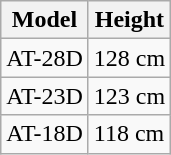<table class="wikitable">
<tr>
<th>Model</th>
<th>Height</th>
</tr>
<tr>
<td>AT-28D</td>
<td>128 cm</td>
</tr>
<tr>
<td>AT-23D</td>
<td>123 cm</td>
</tr>
<tr>
<td>AT-18D</td>
<td>118 cm</td>
</tr>
</table>
